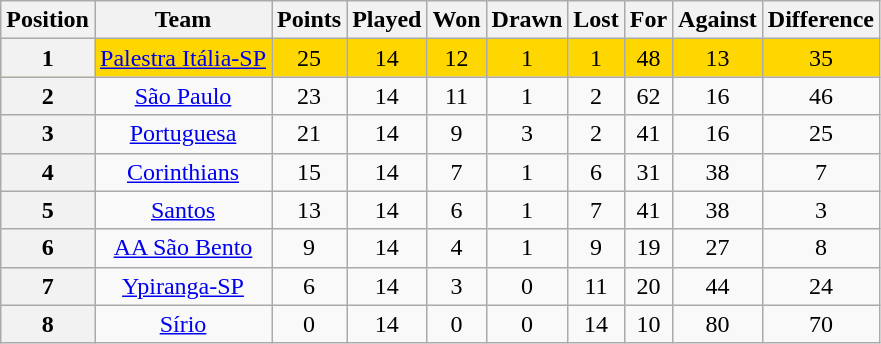<table class="wikitable" style="text-align:center">
<tr>
<th>Position</th>
<th>Team</th>
<th>Points</th>
<th>Played</th>
<th>Won</th>
<th>Drawn</th>
<th>Lost</th>
<th>For</th>
<th>Against</th>
<th>Difference</th>
</tr>
<tr style="background: gold;">
<th>1</th>
<td><a href='#'>Palestra Itália-SP</a></td>
<td>25</td>
<td>14</td>
<td>12</td>
<td>1</td>
<td>1</td>
<td>48</td>
<td>13</td>
<td>35</td>
</tr>
<tr>
<th>2</th>
<td><a href='#'>São Paulo</a></td>
<td>23</td>
<td>14</td>
<td>11</td>
<td>1</td>
<td>2</td>
<td>62</td>
<td>16</td>
<td>46</td>
</tr>
<tr>
<th>3</th>
<td><a href='#'>Portuguesa</a></td>
<td>21</td>
<td>14</td>
<td>9</td>
<td>3</td>
<td>2</td>
<td>41</td>
<td>16</td>
<td>25</td>
</tr>
<tr>
<th>4</th>
<td><a href='#'>Corinthians</a></td>
<td>15</td>
<td>14</td>
<td>7</td>
<td>1</td>
<td>6</td>
<td>31</td>
<td>38</td>
<td>7</td>
</tr>
<tr>
<th>5</th>
<td><a href='#'>Santos</a></td>
<td>13</td>
<td>14</td>
<td>6</td>
<td>1</td>
<td>7</td>
<td>41</td>
<td>38</td>
<td>3</td>
</tr>
<tr>
<th>6</th>
<td><a href='#'>AA São Bento</a></td>
<td>9</td>
<td>14</td>
<td>4</td>
<td>1</td>
<td>9</td>
<td>19</td>
<td>27</td>
<td>8</td>
</tr>
<tr>
<th>7</th>
<td><a href='#'>Ypiranga-SP</a></td>
<td>6</td>
<td>14</td>
<td>3</td>
<td>0</td>
<td>11</td>
<td>20</td>
<td>44</td>
<td>24</td>
</tr>
<tr>
<th>8</th>
<td><a href='#'>Sírio</a></td>
<td>0</td>
<td>14</td>
<td>0</td>
<td>0</td>
<td>14</td>
<td>10</td>
<td>80</td>
<td>70</td>
</tr>
</table>
